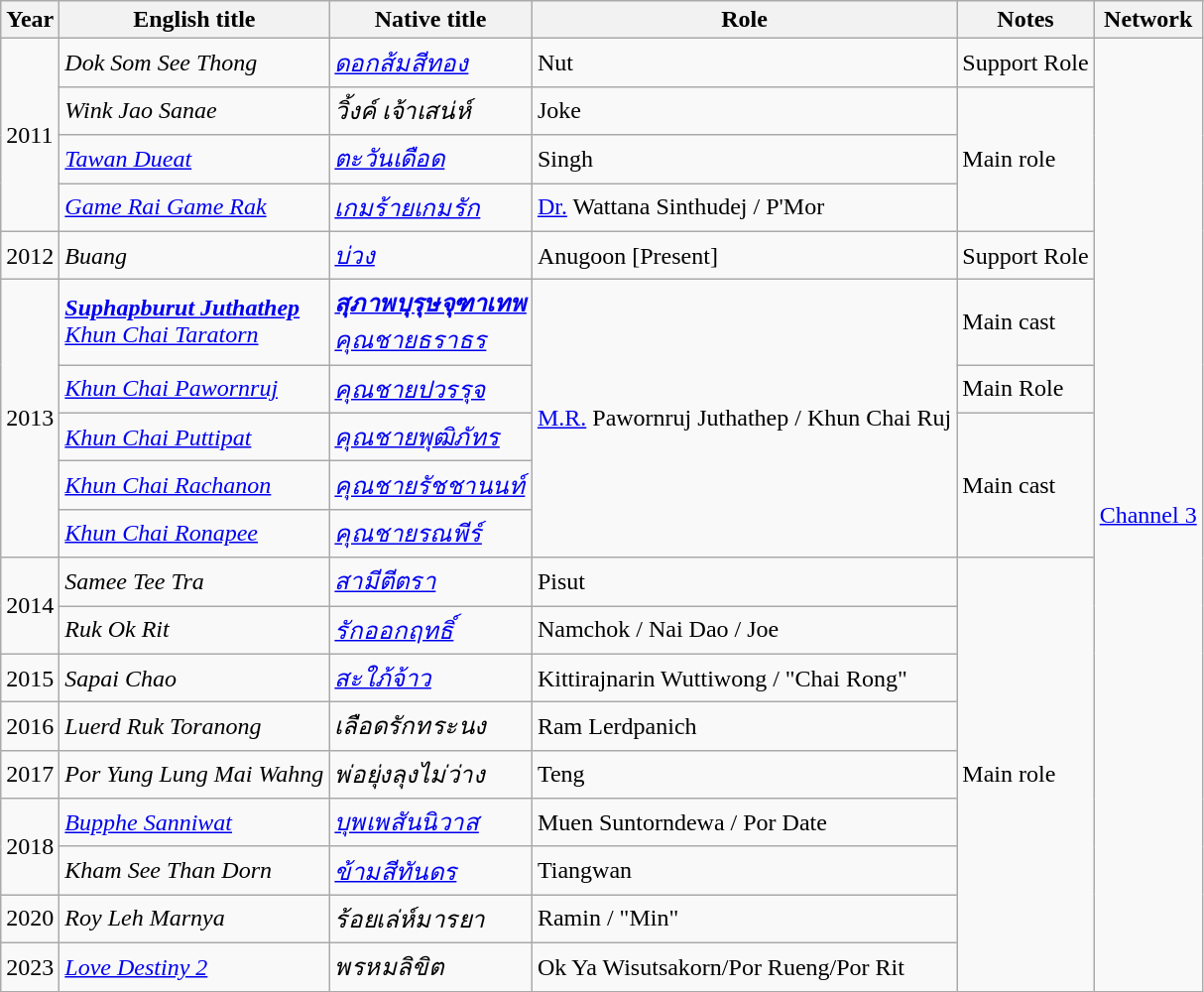<table class="wikitable">
<tr>
<th>Year</th>
<th>English title</th>
<th>Native title</th>
<th>Role</th>
<th>Notes</th>
<th>Network</th>
</tr>
<tr>
<td rowspan="4">2011</td>
<td><em>Dok Som See Thong</em></td>
<td><em><a href='#'>ดอกส้มสีทอง</a></em></td>
<td>Nut</td>
<td>Support Role</td>
<td rowspan="20"><a href='#'>Channel 3</a></td>
</tr>
<tr>
<td><em>Wink Jao Sanae</em></td>
<td><em>วิ้งค์ เจ้าเสน่ห์</em></td>
<td>Joke</td>
<td rowspan="3">Main role</td>
</tr>
<tr>
<td><em><a href='#'>Tawan Dueat</a></em></td>
<td><em><a href='#'>ตะวันเดือด</a></em></td>
<td>Singh</td>
</tr>
<tr>
<td><em><a href='#'>Game Rai Game Rak</a></em></td>
<td><em><a href='#'>เกมร้ายเกมรัก</a></em></td>
<td><a href='#'>Dr.</a> Wattana Sinthudej / P'Mor</td>
</tr>
<tr>
<td>2012</td>
<td><em>Buang</em></td>
<td><em><a href='#'>บ่วง</a></em></td>
<td Khun Kla [Past]>Anugoon [Present]</td>
<td>Support Role</td>
</tr>
<tr>
<td rowspan="5">2013</td>
<td><strong><em><a href='#'>Suphapburut Juthathep</a></em></strong><br><em><a href='#'>Khun Chai Taratorn</a></em></td>
<td><strong><em><a href='#'>สุภาพบุรุษจุฑาเทพ</a></em></strong><br><em><a href='#'>คุณชายธราธร</a></em></td>
<td rowspan="5"><a href='#'>M.R.</a> Pawornruj Juthathep / Khun Chai Ruj</td>
<td>Main cast</td>
</tr>
<tr>
<td><em><a href='#'>Khun Chai Pawornruj</a></em></td>
<td><em><a href='#'>คุณชายปวรรุจ</a></em></td>
<td>Main Role</td>
</tr>
<tr>
<td><em><a href='#'>Khun Chai Puttipat</a></em></td>
<td><em><a href='#'>คุณชายพุฒิภัทร</a></em></td>
<td rowspan="3">Main cast</td>
</tr>
<tr>
<td><em><a href='#'>Khun Chai Rachanon</a></em></td>
<td><em><a href='#'>คุณชายรัชชานนท์</a></em></td>
</tr>
<tr>
<td><em><a href='#'>Khun Chai Ronapee</a></em></td>
<td><em><a href='#'>คุณชายรณพีร์</a></em></td>
</tr>
<tr>
<td rowspan="2">2014</td>
<td><em>Samee Tee Tra</em></td>
<td><em><a href='#'>สามีตีตรา</a></em></td>
<td>Pisut</td>
<td rowspan="10">Main role</td>
</tr>
<tr>
<td><em>Ruk Ok Rit</em></td>
<td><em><a href='#'>รักออกฤทธิ์</a></em></td>
<td>Namchok / Nai Dao / Joe</td>
</tr>
<tr>
<td>2015</td>
<td><em>Sapai Chao</em></td>
<td><em><a href='#'>สะใภ้จ้าว</a></em></td>
<td>Kittirajnarin Wuttiwong / "Chai Rong"</td>
</tr>
<tr>
<td>2016</td>
<td><em>Luerd Ruk Toranong</em></td>
<td><em>เลือดรักทระนง</em></td>
<td>Ram Lerdpanich</td>
</tr>
<tr>
<td>2017</td>
<td><em>Por Yung Lung Mai Wahng</em></td>
<td><em>พ่อยุ่งลุงไม่ว่าง</em></td>
<td>Teng</td>
</tr>
<tr>
<td rowspan="2">2018</td>
<td><em><a href='#'>Bupphe Sanniwat</a></em></td>
<td><em><a href='#'>บุพเพสันนิวาส</a></em></td>
<td>Muen Suntorndewa / Por Date</td>
</tr>
<tr>
<td><em>Kham See Than Dorn</em></td>
<td><em><a href='#'>ข้ามสีทันดร</a></em></td>
<td>Tiangwan</td>
</tr>
<tr>
<td>2020</td>
<td><em>Roy Leh Marnya</em></td>
<td><em>ร้อยเล่ห์มารยา</em></td>
<td>Ramin / "Min"</td>
</tr>
<tr>
<td>2023</td>
<td><em><a href='#'>Love Destiny 2</a></em></td>
<td><em>พรหมลิขิต</em></td>
<td>Ok Ya Wisutsakorn/Por Rueng/Por Rit</td>
</tr>
<tr>
</tr>
</table>
